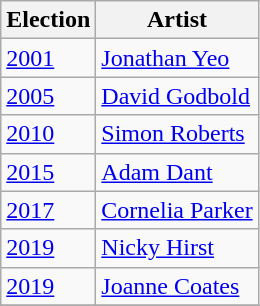<table class="wikitable">
<tr>
<th>Election</th>
<th>Artist</th>
</tr>
<tr>
<td><a href='#'>2001</a></td>
<td><a href='#'>Jonathan Yeo</a></td>
</tr>
<tr>
<td><a href='#'>2005</a></td>
<td><a href='#'>David Godbold</a></td>
</tr>
<tr>
<td><a href='#'>2010</a></td>
<td><a href='#'>Simon Roberts</a></td>
</tr>
<tr>
<td><a href='#'>2015</a></td>
<td><a href='#'>Adam Dant</a></td>
</tr>
<tr>
<td><a href='#'>2017</a></td>
<td><a href='#'>Cornelia Parker</a></td>
</tr>
<tr>
<td><a href='#'>2019</a></td>
<td><a href='#'>Nicky Hirst</a></td>
</tr>
<tr>
<td><a href='#'>2019</a></td>
<td><a href='#'>Joanne Coates</a></td>
</tr>
<tr>
</tr>
</table>
